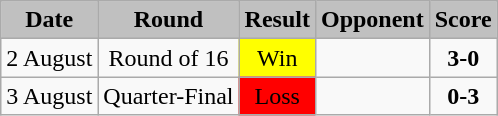<table class="wikitable">
<tr>
<td bgcolor="silver" align="center" valign="middle"><strong>Date</strong></td>
<td bgcolor="silver" align="center" valign="middle"><strong>Round</strong></td>
<td bgcolor="silver" align="center" valign="middle"><strong>Result</strong></td>
<td bgcolor="silver" align="center" valign="middle"><strong>Opponent</strong></td>
<td bgcolor="silver" align="center" valign="middle"><strong>Score</strong></td>
</tr>
<tr>
<td align="center">2 August</td>
<td align="center">Round of 16</td>
<td bgcolor="yellow" align="center">Win</td>
<td></td>
<td align="center"><strong>3-0</strong></td>
</tr>
<tr>
<td align="center">3 August</td>
<td align="center">Quarter-Final</td>
<td bgcolor="red" align="center">Loss</td>
<td></td>
<td align="center"><strong>0-3</strong></td>
</tr>
</table>
